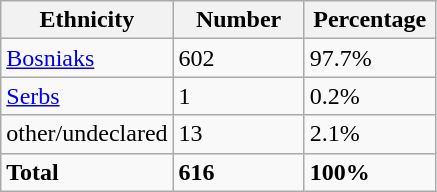<table class="wikitable">
<tr>
<th width="100px">Ethnicity</th>
<th width="80px">Number</th>
<th width="80px">Percentage</th>
</tr>
<tr>
<td><a href='#'>Bosniaks</a></td>
<td>602</td>
<td>97.7%</td>
</tr>
<tr>
<td><a href='#'>Serbs</a></td>
<td>1</td>
<td>0.2%</td>
</tr>
<tr>
<td>other/undeclared</td>
<td>13</td>
<td>2.1%</td>
</tr>
<tr>
<td><strong>Total</strong></td>
<td><strong>616</strong></td>
<td><strong>100%</strong></td>
</tr>
</table>
